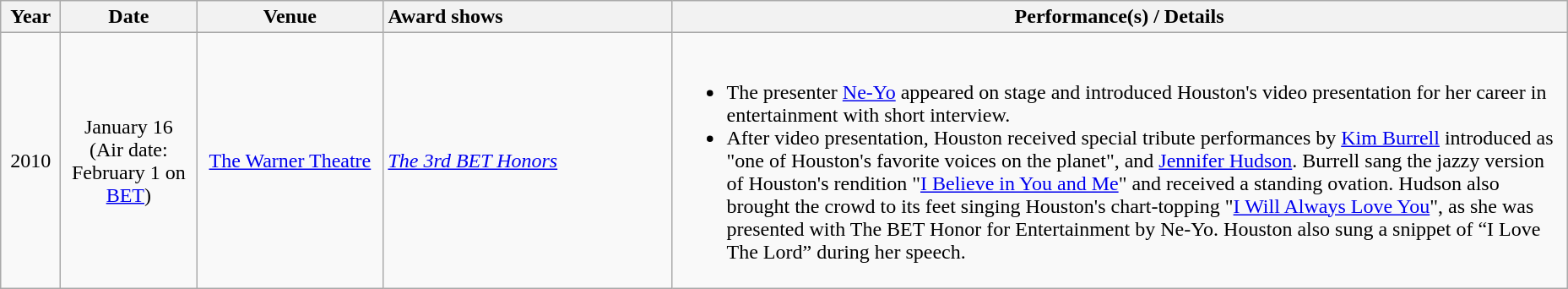<table class="wikitable">
<tr>
<th style="text-align:center; width:40px;">Year</th>
<th style="text-align:center; width:100px;">Date</th>
<th style="text-align:center; width:140px;">Venue</th>
<th style="text-align:left; width:220px;">Award shows</th>
<th style="text-align:center; width:700px;">Performance(s) / Details</th>
</tr>
<tr>
<td style="text-align:center;">2010</td>
<td style="text-align:center;">January 16 (Air date: February 1 on <a href='#'>BET</a>)</td>
<td style="text-align:center;"><a href='#'>The Warner Theatre</a></td>
<td align="left"><em><a href='#'>The 3rd BET Honors</a></em></td>
<td align="left"><br><ul><li>The presenter <a href='#'>Ne-Yo</a> appeared on stage and introduced Houston's video presentation for her career in entertainment with short interview.</li><li>After video presentation, Houston received special tribute performances by <a href='#'>Kim Burrell</a> introduced as "one of Houston's favorite voices on the planet", and <a href='#'>Jennifer Hudson</a>. Burrell sang the jazzy version of Houston's rendition "<a href='#'>I Believe in You and Me</a>" and received a standing ovation. Hudson also brought the crowd to its feet singing Houston's chart-topping "<a href='#'>I Will Always Love You</a>", as she was presented with The BET Honor for Entertainment by Ne-Yo. Houston also sung a snippet of “I Love The Lord” during her speech.</li></ul></td>
</tr>
</table>
